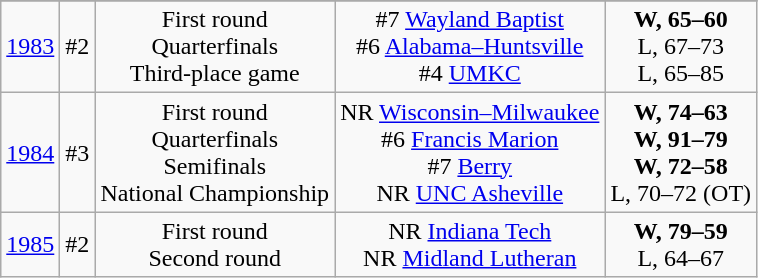<table class="wikitable" style="text-align:center">
<tr>
</tr>
<tr style="text-align:center;">
<td><a href='#'>1983</a></td>
<td>#2</td>
<td>First round<br>Quarterfinals<br>Third-place game</td>
<td>#7 <a href='#'>Wayland Baptist</a><br>#6 <a href='#'>Alabama–Huntsville</a><br>#4 <a href='#'>UMKC</a></td>
<td><strong>W, 65–60</strong><br>L, 67–73<br>L, 65–85</td>
</tr>
<tr style="text-align:center;">
<td><a href='#'>1984</a></td>
<td>#3</td>
<td>First round<br>Quarterfinals<br>Semifinals<br>National Championship</td>
<td>NR <a href='#'>Wisconsin–Milwaukee</a><br>#6 <a href='#'>Francis Marion</a><br>#7 <a href='#'>Berry</a><br>NR <a href='#'>UNC Asheville</a></td>
<td><strong>W, 74–63</strong><br><strong>W, 91–79</strong><br><strong>W, 72–58</strong><br>L, 70–72 (OT)</td>
</tr>
<tr style="text-align:center;">
<td><a href='#'>1985</a></td>
<td>#2</td>
<td>First round<br>Second round</td>
<td>NR <a href='#'>Indiana Tech</a><br>NR <a href='#'>Midland Lutheran</a></td>
<td><strong>W, 79–59</strong><br>L, 64–67</td>
</tr>
</table>
